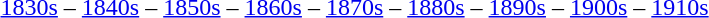<table class="toccolours" align="left">
<tr>
<td><br><a href='#'>1830s</a> –
<a href='#'>1840s</a> –
<a href='#'>1850s</a> –
<a href='#'>1860s</a> –
<a href='#'>1870s</a> –
<a href='#'>1880s</a> –
<a href='#'>1890s</a> –
<a href='#'>1900s</a> –
<a href='#'>1910s</a></td>
</tr>
</table>
